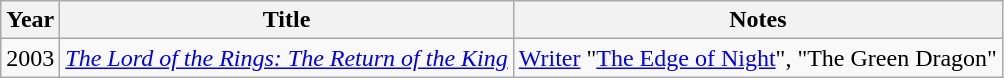<table class="wikitable sortable">
<tr>
<th>Year</th>
<th>Title</th>
<th class="unsortable">Notes</th>
</tr>
<tr>
<td>2003</td>
<td><em><a href='#'>The Lord of the Rings: The Return of the King</a></em></td>
<td><a href='#'>Writer</a> "<a href='#'>The Edge of Night</a>", "The Green Dragon"</td>
</tr>
</table>
